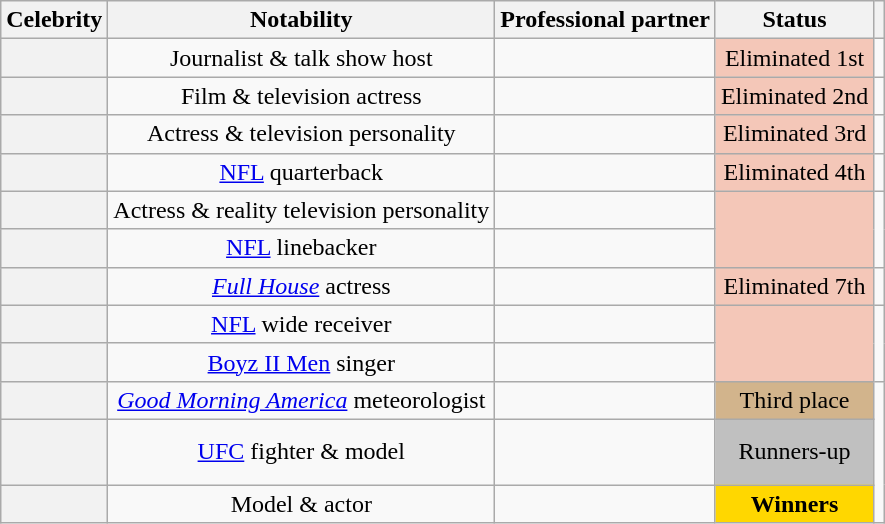<table class="wikitable sortable" style="text-align:center;">
<tr>
<th scope="col">Celebrity</th>
<th scope="col" class="unsortable">Notability</th>
<th scope="col">Professional partner</th>
<th scope="col">Status</th>
<th scope="col" class="unsortable"></th>
</tr>
<tr>
<th scope="row"></th>
<td>Journalist & talk show host</td>
<td></td>
<td style="background:#f4c7b8;">Eliminated 1st<br></td>
<td></td>
</tr>
<tr>
<th scope="row"></th>
<td>Film & television actress</td>
<td></td>
<td style="background:#f4c7b8;">Eliminated 2nd<br></td>
<td></td>
</tr>
<tr>
<th scope="row"></th>
<td>Actress & television personality</td>
<td></td>
<td style="background:#f4c7b8;">Eliminated 3rd<br></td>
<td></td>
</tr>
<tr>
<th scope="row"></th>
<td><a href='#'>NFL</a> quarterback</td>
<td><br><em></em></td>
<td style="background:#f4c7b8;">Eliminated 4th<br></td>
<td></td>
</tr>
<tr>
<th scope="row"></th>
<td>Actress & reality television personality</td>
<td><br><em></em></td>
<td style="background:#f4c7b8;" rowspan=2><br></td>
<td rowspan=2></td>
</tr>
<tr>
<th scope="row"></th>
<td><a href='#'>NFL</a> linebacker</td>
<td><br><em></em></td>
</tr>
<tr>
<th scope="row"></th>
<td><em><a href='#'>Full House</a></em> actress</td>
<td><br><em></em></td>
<td style="background:#f4c7b8;">Eliminated 7th<br></td>
<td></td>
</tr>
<tr>
<th scope="row"></th>
<td><a href='#'>NFL</a> wide receiver</td>
<td><br><em></em></td>
<td style="background:#f4c7b8;" rowspan=2><br></td>
<td rowspan=2></td>
</tr>
<tr>
<th scope="row"></th>
<td><a href='#'>Boyz II Men</a> singer</td>
<td><br><em></em></td>
</tr>
<tr>
<th scope="row"></th>
<td><em><a href='#'>Good Morning America</a></em> meteorologist</td>
<td><br><em></em></td>
<td style="background:tan;">Third place<br></td>
<td rowspan=3></td>
</tr>
<tr>
<th scope="row"></th>
<td><a href='#'>UFC</a> fighter & model</td>
<td><br><em></em><br><em></em></td>
<td style="background:silver;">Runners-up<br></td>
</tr>
<tr>
<th scope="row"></th>
<td>Model & actor</td>
<td><br><em></em></td>
<td style="background:gold;"><strong>Winners</strong><br></td>
</tr>
</table>
